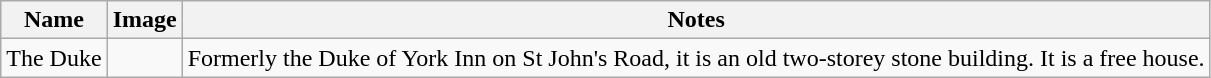<table class="wikitable sortable">
<tr>
<th>Name</th>
<th>Image</th>
<th>Notes</th>
</tr>
<tr>
<td>The Duke</td>
<td></td>
<td>Formerly the Duke of York Inn on St John's Road, it is an old two-storey stone building. It is a free house.</td>
</tr>
</table>
